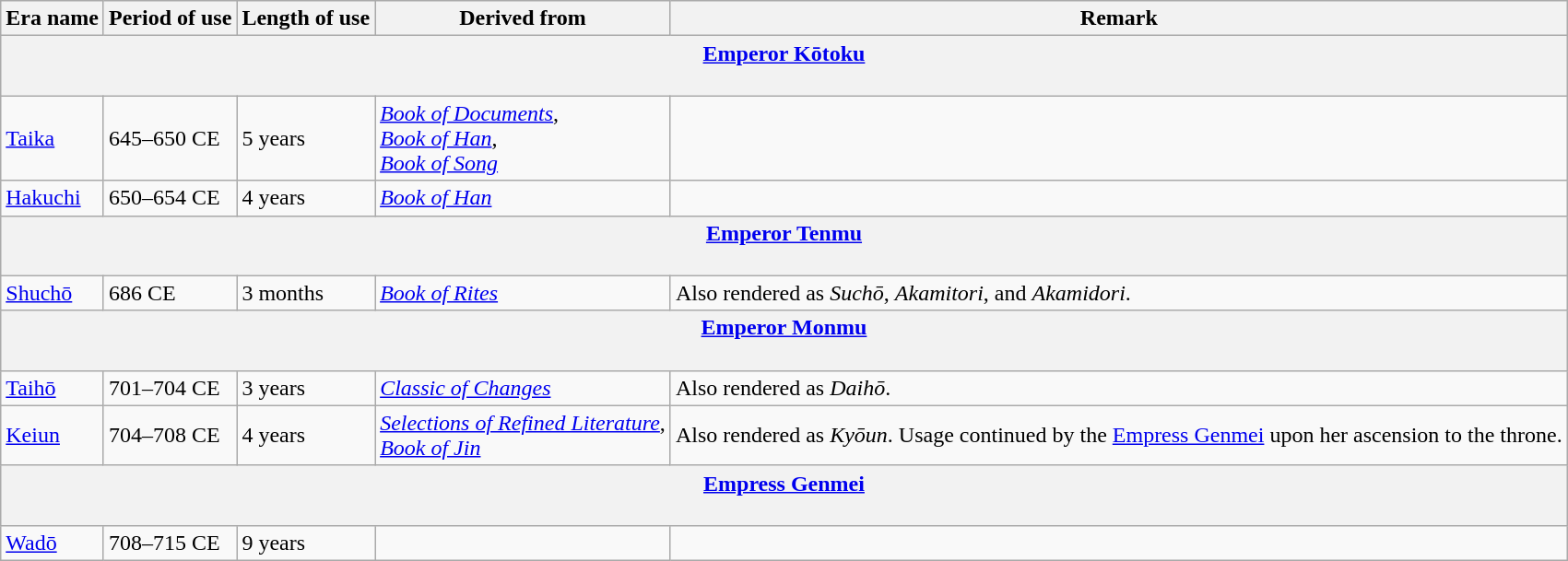<table class="wikitable">
<tr>
<th>Era name</th>
<th>Period of use</th>
<th>Length of use</th>
<th>Derived from</th>
<th>Remark</th>
</tr>
<tr>
<th colspan="5"><a href='#'>Emperor Kōtoku</a><br><br></th>
</tr>
<tr>
<td><a href='#'>Taika</a><br></td>
<td>645–650 CE</td>
<td>5 years</td>
<td><em><a href='#'>Book of Documents</a></em>,<br><em><a href='#'>Book of Han</a></em>,<br><em><a href='#'>Book of Song</a></em></td>
<td></td>
</tr>
<tr>
<td><a href='#'>Hakuchi</a><br></td>
<td>650–654 CE</td>
<td>4 years</td>
<td><em><a href='#'>Book of Han</a></em></td>
<td></td>
</tr>
<tr>
<th colspan="5"><a href='#'>Emperor Tenmu</a><br><br></th>
</tr>
<tr>
<td><a href='#'>Shuchō</a><br></td>
<td>686 CE</td>
<td>3 months</td>
<td><em><a href='#'>Book of Rites</a></em></td>
<td>Also rendered as <em>Suchō</em>, <em>Akamitori</em>, and <em>Akamidori</em>.</td>
</tr>
<tr>
<th colspan="5"><a href='#'>Emperor Monmu</a><br><br></th>
</tr>
<tr>
<td><a href='#'>Taihō</a><br></td>
<td>701–704 CE</td>
<td>3 years</td>
<td><em><a href='#'>Classic of Changes</a></em></td>
<td>Also rendered as <em>Daihō</em>.</td>
</tr>
<tr>
<td><a href='#'>Keiun</a><br></td>
<td>704–708 CE</td>
<td>4 years</td>
<td><em><a href='#'>Selections of Refined Literature</a></em>,<br><em><a href='#'>Book of Jin</a></em></td>
<td>Also rendered as <em>Kyōun</em>. Usage continued by the <a href='#'>Empress Genmei</a> upon her ascension to the throne.</td>
</tr>
<tr>
<th colspan="5"><a href='#'>Empress Genmei</a><br><br></th>
</tr>
<tr>
<td><a href='#'>Wadō</a><br></td>
<td>708–715 CE</td>
<td>9 years</td>
<td></td>
<td></td>
</tr>
</table>
